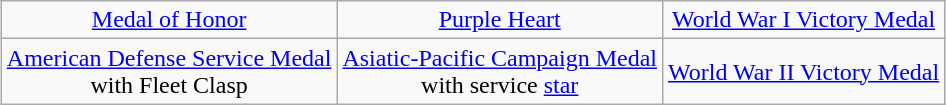<table class="wikitable" style="margin:1em auto; text-align:center;">
<tr>
<td><a href='#'>Medal of Honor</a></td>
<td><a href='#'>Purple Heart</a></td>
<td><a href='#'>World War I Victory Medal</a></td>
</tr>
<tr>
<td><a href='#'>American Defense Service Medal</a><br> with Fleet Clasp</td>
<td><a href='#'>Asiatic-Pacific Campaign Medal</a><br> with service <a href='#'>star</a></td>
<td><a href='#'>World War II Victory Medal</a></td>
</tr>
</table>
